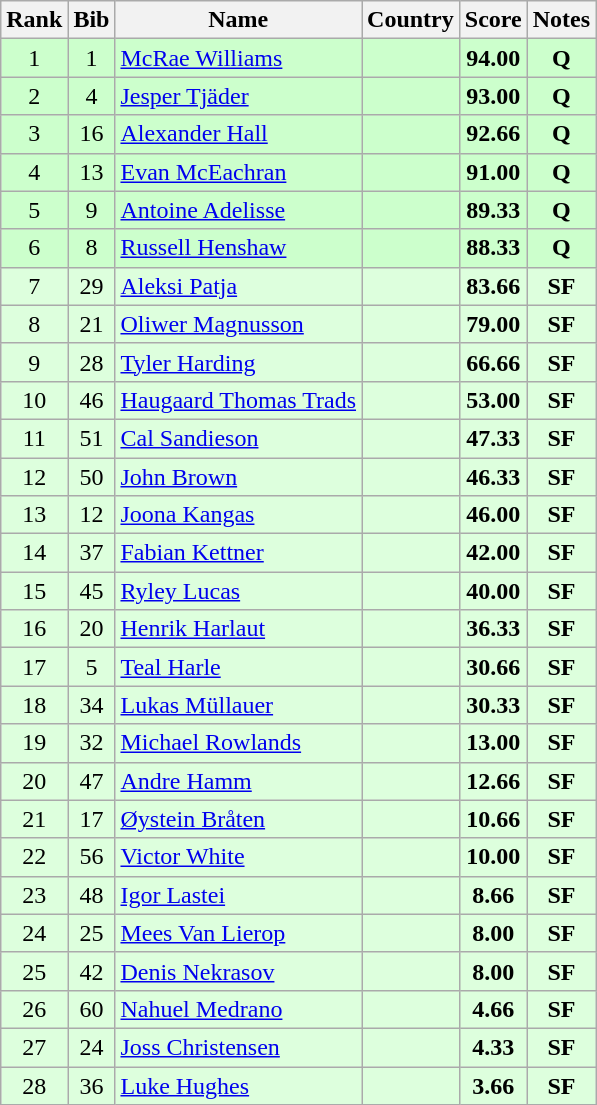<table class="wikitable sortable" style="text-align:center">
<tr>
<th>Rank</th>
<th>Bib</th>
<th>Name</th>
<th>Country</th>
<th>Score</th>
<th>Notes</th>
</tr>
<tr bgcolor="#ccffcc">
<td>1</td>
<td>1</td>
<td align=left><a href='#'>McRae Williams</a></td>
<td align=left></td>
<td><strong>94.00</strong></td>
<td><strong>Q</strong></td>
</tr>
<tr bgcolor="#ccffcc">
<td>2</td>
<td>4</td>
<td align=left><a href='#'>Jesper Tjäder</a></td>
<td align=left></td>
<td><strong>93.00</strong></td>
<td><strong>Q</strong></td>
</tr>
<tr bgcolor="#ccffcc">
<td>3</td>
<td>16</td>
<td align=left><a href='#'>Alexander Hall</a></td>
<td align=left></td>
<td><strong>92.66</strong></td>
<td><strong>Q</strong></td>
</tr>
<tr bgcolor="#ccffcc">
<td>4</td>
<td>13</td>
<td align=left><a href='#'>Evan McEachran</a></td>
<td align=left></td>
<td><strong>91.00</strong></td>
<td><strong>Q</strong></td>
</tr>
<tr bgcolor="#ccffcc">
<td>5</td>
<td>9</td>
<td align=left><a href='#'>Antoine Adelisse</a></td>
<td align=left></td>
<td><strong>89.33</strong></td>
<td><strong>Q</strong></td>
</tr>
<tr bgcolor="#ccffcc">
<td>6</td>
<td>8</td>
<td align=left><a href='#'>Russell Henshaw</a></td>
<td align=left></td>
<td><strong>88.33</strong></td>
<td><strong>Q</strong></td>
</tr>
<tr bgcolor="#ddffdd">
<td>7</td>
<td>29</td>
<td align=left><a href='#'>Aleksi Patja</a></td>
<td align=left></td>
<td><strong>83.66</strong></td>
<td><strong>SF</strong></td>
</tr>
<tr bgcolor="#ddffdd">
<td>8</td>
<td>21</td>
<td align=left><a href='#'>Oliwer Magnusson</a></td>
<td align=left></td>
<td><strong>79.00</strong></td>
<td><strong>SF</strong></td>
</tr>
<tr bgcolor="#ddffdd">
<td>9</td>
<td>28</td>
<td align=left><a href='#'>Tyler Harding</a></td>
<td align=left></td>
<td><strong>66.66</strong></td>
<td><strong>SF</strong></td>
</tr>
<tr bgcolor="#ddffdd">
<td>10</td>
<td>46</td>
<td align=left><a href='#'>Haugaard Thomas Trads</a></td>
<td align=left></td>
<td><strong>53.00</strong></td>
<td><strong>SF</strong></td>
</tr>
<tr bgcolor="#ddffdd">
<td>11</td>
<td>51</td>
<td align=left><a href='#'>Cal Sandieson</a></td>
<td align=left></td>
<td><strong>47.33</strong></td>
<td><strong>SF</strong></td>
</tr>
<tr bgcolor="#ddffdd">
<td>12</td>
<td>50</td>
<td align=left><a href='#'>John Brown</a></td>
<td align=left></td>
<td><strong>46.33</strong></td>
<td><strong>SF</strong></td>
</tr>
<tr bgcolor="#ddffdd">
<td>13</td>
<td>12</td>
<td align=left><a href='#'>Joona Kangas</a></td>
<td align=left></td>
<td><strong>46.00</strong></td>
<td><strong>SF</strong></td>
</tr>
<tr bgcolor="#ddffdd">
<td>14</td>
<td>37</td>
<td align=left><a href='#'>Fabian Kettner</a></td>
<td align=left></td>
<td><strong>42.00</strong></td>
<td><strong>SF</strong></td>
</tr>
<tr bgcolor="#ddffdd">
<td>15</td>
<td>45</td>
<td align=left><a href='#'>Ryley Lucas</a></td>
<td align=left></td>
<td><strong>40.00</strong></td>
<td><strong>SF</strong></td>
</tr>
<tr bgcolor="#ddffdd">
<td>16</td>
<td>20</td>
<td align=left><a href='#'>Henrik Harlaut</a></td>
<td align=left></td>
<td><strong>36.33</strong></td>
<td><strong>SF</strong></td>
</tr>
<tr bgcolor="#ddffdd">
<td>17</td>
<td>5</td>
<td align=left><a href='#'>Teal Harle</a></td>
<td align=left></td>
<td><strong>30.66</strong></td>
<td><strong>SF</strong></td>
</tr>
<tr bgcolor="#ddffdd">
<td>18</td>
<td>34</td>
<td align=left><a href='#'>Lukas Müllauer</a></td>
<td align=left></td>
<td><strong>30.33</strong></td>
<td><strong>SF</strong></td>
</tr>
<tr bgcolor="#ddffdd">
<td>19</td>
<td>32</td>
<td align=left><a href='#'>Michael Rowlands</a></td>
<td align=left></td>
<td><strong>13.00</strong></td>
<td><strong>SF</strong></td>
</tr>
<tr bgcolor="#ddffdd">
<td>20</td>
<td>47</td>
<td align=left><a href='#'>Andre Hamm</a></td>
<td align=left></td>
<td><strong>12.66</strong></td>
<td><strong>SF</strong></td>
</tr>
<tr bgcolor="#ddffdd">
<td>21</td>
<td>17</td>
<td align=left><a href='#'>Øystein Bråten</a></td>
<td align=left></td>
<td><strong>10.66</strong></td>
<td><strong>SF</strong></td>
</tr>
<tr bgcolor="#ddffdd">
<td>22</td>
<td>56</td>
<td align=left><a href='#'>Victor White</a></td>
<td align=left></td>
<td><strong>10.00</strong></td>
<td><strong>SF</strong></td>
</tr>
<tr bgcolor="#ddffdd">
<td>23</td>
<td>48</td>
<td align=left><a href='#'>Igor Lastei</a></td>
<td align=left></td>
<td><strong>8.66</strong></td>
<td><strong>SF</strong></td>
</tr>
<tr bgcolor="#ddffdd">
<td>24</td>
<td>25</td>
<td align=left><a href='#'>Mees Van Lierop</a></td>
<td align=left></td>
<td><strong>8.00</strong></td>
<td><strong>SF</strong></td>
</tr>
<tr bgcolor="#ddffdd">
<td>25</td>
<td>42</td>
<td align=left><a href='#'>Denis Nekrasov</a></td>
<td align=left></td>
<td><strong>8.00</strong></td>
<td><strong>SF</strong></td>
</tr>
<tr bgcolor="#ddffdd">
<td>26</td>
<td>60</td>
<td align=left><a href='#'>Nahuel Medrano</a></td>
<td align=left></td>
<td><strong>4.66</strong></td>
<td><strong>SF</strong></td>
</tr>
<tr bgcolor="#ddffdd">
<td>27</td>
<td>24</td>
<td align=left><a href='#'>Joss Christensen</a></td>
<td align=left></td>
<td><strong>4.33</strong></td>
<td><strong>SF</strong></td>
</tr>
<tr bgcolor="#ddffdd">
<td>28</td>
<td>36</td>
<td align=left><a href='#'>Luke Hughes</a></td>
<td align=left></td>
<td><strong>3.66</strong></td>
<td><strong>SF</strong></td>
</tr>
</table>
